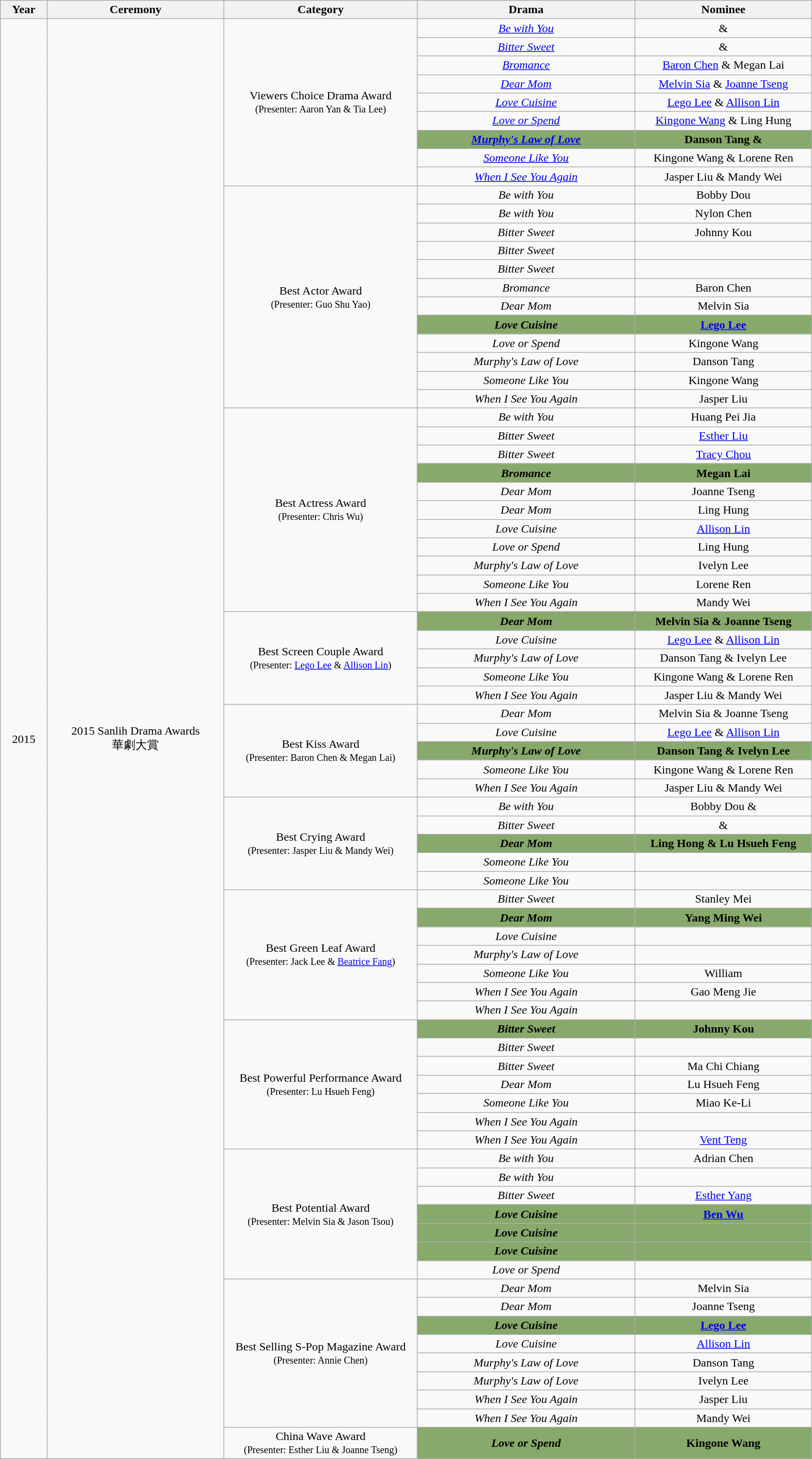<table class="wikitable" width=88%>
<tr>
<th style="width:50px;">Year</th>
<th style="width:210px;">Ceremony</th>
<th style="width:230px;">Category</th>
<th style="width:260px;">Drama</th>
<th style="width:210px;">Nominee</th>
</tr>
<tr>
<td align="center" rowspan=77>2015</td>
<td align="center" rowspan=77>2015 Sanlih Drama Awards<br>華劇大賞</td>
<td rowspan=9 align="center">Viewers Choice Drama Award<br><small>(Presenter: Aaron Yan & Tia Lee)</small></td>
<td align="center"><em><a href='#'>Be with You</a></em></td>
<td align="center"> & </td>
</tr>
<tr>
<td align="center"><em><a href='#'>Bitter Sweet</a></em></td>
<td align="center"> & </td>
</tr>
<tr>
<td align="center"><em><a href='#'>Bromance</a></em></td>
<td align="center"><a href='#'>Baron Chen</a> & Megan Lai</td>
</tr>
<tr>
<td align="center"><em><a href='#'>Dear Mom</a></em></td>
<td align="center"><a href='#'>Melvin Sia</a> & <a href='#'>Joanne Tseng</a></td>
</tr>
<tr>
<td align="center"><em><a href='#'>Love Cuisine</a></em></td>
<td align="center"><a href='#'>Lego Lee</a> & <a href='#'>Allison Lin</a></td>
</tr>
<tr>
<td align="center"><em><a href='#'>Love or Spend</a></em></td>
<td align="center"><a href='#'>Kingone Wang</a> & Ling Hung</td>
</tr>
<tr>
<th style="background: #87A96B;"><strong><em><a href='#'>Murphy's Law of Love</a></em></strong></th>
<th style="background: #87A96B;"><strong>Danson Tang & </strong></th>
</tr>
<tr>
<td align="center"><em><a href='#'>Someone Like You</a></em></td>
<td align="center">Kingone Wang & Lorene Ren</td>
</tr>
<tr>
<td align="center"><em><a href='#'>When I See You Again</a></em></td>
<td align="center">Jasper Liu & Mandy Wei</td>
</tr>
<tr>
<td rowspan=12 align="center">Best Actor Award<br><small>(Presenter: Guo Shu Yao)</small></td>
<td align="center"><em>Be with You</em></td>
<td align="center">Bobby Dou</td>
</tr>
<tr>
<td align="center"><em>Be with You</em></td>
<td align="center">Nylon Chen</td>
</tr>
<tr>
<td align="center"><em>Bitter Sweet</em></td>
<td align="center">Johnny Kou</td>
</tr>
<tr>
<td align="center"><em>Bitter Sweet</em></td>
<td align="center"></td>
</tr>
<tr>
<td align="center"><em>Bitter Sweet</em></td>
<td align="center"></td>
</tr>
<tr>
<td align="center"><em>Bromance</em></td>
<td align="center">Baron Chen</td>
</tr>
<tr>
<td align="center"><em>Dear Mom</em></td>
<td align="center">Melvin Sia</td>
</tr>
<tr>
<th style="background: #87A96B;"><strong><em>Love Cuisine</em></strong></th>
<th style="background: #87A96B;"><strong><a href='#'>Lego Lee</a></strong></th>
</tr>
<tr>
<td align="center"><em>Love or Spend</em></td>
<td align="center">Kingone Wang</td>
</tr>
<tr>
<td align="center"><em>Murphy's Law of Love</em></td>
<td align="center">Danson Tang</td>
</tr>
<tr>
<td align="center"><em>Someone Like You</em></td>
<td align="center">Kingone Wang</td>
</tr>
<tr>
<td align="center"><em>When I See You Again</em></td>
<td align="center">Jasper Liu</td>
</tr>
<tr>
<td rowspan=11 align="center">Best Actress Award<br><small>(Presenter: Chris Wu)</small></td>
<td align="center"><em>Be with You</em></td>
<td align="center">Huang Pei Jia</td>
</tr>
<tr>
<td align="center"><em>Bitter Sweet</em></td>
<td align="center"><a href='#'>Esther Liu</a></td>
</tr>
<tr>
<td align="center"><em>Bitter Sweet</em></td>
<td align="center"><a href='#'>Tracy Chou</a></td>
</tr>
<tr>
<th style="background: #87A96B;"><strong><em>Bromance</em></strong></th>
<th style="background: #87A96B;"><strong>Megan Lai</strong></th>
</tr>
<tr>
<td align="center"><em>Dear Mom</em></td>
<td align="center">Joanne Tseng</td>
</tr>
<tr>
<td align="center"><em>Dear Mom</em></td>
<td align="center">Ling Hung</td>
</tr>
<tr>
<td align="center"><em>Love Cuisine</em></td>
<td align="center"><a href='#'>Allison Lin</a></td>
</tr>
<tr>
<td align="center"><em>Love or Spend</em></td>
<td align="center">Ling Hung</td>
</tr>
<tr>
<td align="center"><em>Murphy's Law of Love</em></td>
<td align="center">Ivelyn Lee</td>
</tr>
<tr>
<td align="center"><em>Someone Like You</em></td>
<td align="center">Lorene Ren</td>
</tr>
<tr>
<td align="center"><em>When I See You Again</em></td>
<td align="center">Mandy Wei</td>
</tr>
<tr>
<td rowspan=5 align="center">Best Screen Couple Award<br><small>(Presenter: <a href='#'>Lego Lee</a> & <a href='#'>Allison Lin</a>)</small></td>
<th style="background: #87A96B;"><strong><em>Dear Mom</em></strong></th>
<th style="background: #87A96B;"><strong>Melvin Sia & Joanne Tseng</strong></th>
</tr>
<tr>
<td align="center"><em>Love Cuisine</em></td>
<td align="center"><a href='#'>Lego Lee</a> & <a href='#'>Allison Lin</a></td>
</tr>
<tr>
<td align="center"><em>Murphy's Law of Love</em></td>
<td align="center">Danson Tang & Ivelyn Lee</td>
</tr>
<tr>
<td align="center"><em>Someone Like You</em></td>
<td align="center">Kingone Wang & Lorene Ren</td>
</tr>
<tr>
<td align="center"><em>When I See You Again</em></td>
<td align="center">Jasper Liu & Mandy Wei</td>
</tr>
<tr>
<td rowspan=5 align="center">Best Kiss Award<br><small>(Presenter: Baron Chen & Megan Lai)</small></td>
<td align="center"><em>Dear Mom</em></td>
<td align="center">Melvin Sia & Joanne Tseng</td>
</tr>
<tr>
<td align="center"><em>Love Cuisine</em></td>
<td align="center"><a href='#'>Lego Lee</a> & <a href='#'>Allison Lin</a></td>
</tr>
<tr>
<th style="background: #87A96B;"><strong><em>Murphy's Law of Love</em></strong></th>
<th style="background: #87A96B;"><strong>Danson Tang & Ivelyn Lee</strong></th>
</tr>
<tr>
<td align="center"><em>Someone Like You</em></td>
<td align="center">Kingone Wang & Lorene Ren</td>
</tr>
<tr>
<td align="center"><em>When I See You Again</em></td>
<td align="center">Jasper Liu & Mandy Wei</td>
</tr>
<tr>
<td rowspan=5 align="center">Best Crying Award<br><small>(Presenter: Jasper Liu & Mandy Wei)</small></td>
<td align="center"><em>Be with You</em></td>
<td align="center">Bobby Dou & </td>
</tr>
<tr>
<td align="center"><em>Bitter Sweet</em></td>
<td align="center"> & </td>
</tr>
<tr>
<th style="background: #87A96B;"><strong><em>Dear Mom</em></strong></th>
<th style="background: #87A96B;"><strong>Ling Hong & Lu Hsueh Feng</strong></th>
</tr>
<tr>
<td align="center"><em>Someone Like You</em></td>
<td align="center"></td>
</tr>
<tr>
<td align="center"><em>Someone Like You</em></td>
<td align="center"></td>
</tr>
<tr>
<td rowspan=7 align="center">Best Green Leaf Award<br><small>(Presenter: Jack Lee & <a href='#'>Beatrice Fang</a>)</small></td>
<td align="center"><em>Bitter Sweet</em></td>
<td align="center">Stanley Mei</td>
</tr>
<tr>
<th style="background: #87A96B;"><strong><em>Dear Mom</em></strong></th>
<th style="background: #87A96B;"><strong>Yang Ming Wei</strong></th>
</tr>
<tr>
<td align="center"><em>Love Cuisine</em></td>
<td align="center"></td>
</tr>
<tr>
<td align="center"><em>Murphy's Law of Love</em></td>
<td align="center"></td>
</tr>
<tr>
<td align="center"><em>Someone Like You</em></td>
<td align="center">William</td>
</tr>
<tr>
<td align="center"><em>When I See You Again</em></td>
<td align="center">Gao Meng Jie</td>
</tr>
<tr>
<td align="center"><em>When I See You Again</em></td>
<td align="center"></td>
</tr>
<tr>
<td rowspan=7 align="center">Best Powerful Performance Award<br><small>(Presenter: Lu Hsueh Feng)</small></td>
<th style="background: #87A96B;"><strong><em>Bitter Sweet</em></strong></th>
<th style="background: #87A96B;"><strong>Johnny Kou</strong></th>
</tr>
<tr>
<td align="center"><em>Bitter Sweet</em></td>
<td align="center"></td>
</tr>
<tr>
<td align="center"><em>Bitter Sweet</em></td>
<td align="center">Ma Chi Chiang</td>
</tr>
<tr>
<td align="center"><em>Dear Mom</em></td>
<td align="center">Lu Hsueh Feng</td>
</tr>
<tr>
<td align="center"><em>Someone Like You</em></td>
<td align="center">Miao Ke-Li</td>
</tr>
<tr>
<td align="center"><em>When I See You Again</em></td>
<td align="center"></td>
</tr>
<tr>
<td align="center"><em>When I See You Again</em></td>
<td align="center"><a href='#'>Vent Teng</a></td>
</tr>
<tr>
<td rowspan=7 align="center">Best Potential Award<br><small>(Presenter: Melvin Sia & Jason Tsou)</small></td>
<td align="center"><em>Be with You</em></td>
<td align="center">Adrian Chen</td>
</tr>
<tr>
<td align="center"><em>Be with You</em></td>
<td align="center"></td>
</tr>
<tr>
<td align="center"><em>Bitter Sweet</em></td>
<td align="center"><a href='#'>Esther Yang</a></td>
</tr>
<tr>
<th style="background: #87A96B;"><strong><em>Love Cuisine</em></strong></th>
<th style="background: #87A96B;"><strong><a href='#'>Ben Wu</a></strong></th>
</tr>
<tr>
<th style="background: #87A96B;"><strong><em>Love Cuisine</em></strong></th>
<th style="background: #87A96B;"><strong></strong></th>
</tr>
<tr>
<th style="background: #87A96B;"><strong><em>Love Cuisine</em></strong></th>
<th style="background: #87A96B;"><strong></strong></th>
</tr>
<tr>
<td align="center"><em>Love or Spend</em></td>
<td align="center"></td>
</tr>
<tr>
<td rowspan=8 align="center">Best Selling S-Pop Magazine Award<br><small>(Presenter: Annie Chen)</small></td>
<td align="center"><em>Dear Mom</em></td>
<td align="center">Melvin Sia</td>
</tr>
<tr>
<td align="center"><em>Dear Mom</em></td>
<td align="center">Joanne Tseng</td>
</tr>
<tr>
<th style="background: #87A96B;"><strong><em>Love Cuisine</em></strong></th>
<th style="background: #87A96B;"><strong><a href='#'>Lego Lee</a></strong></th>
</tr>
<tr>
<td align="center"><em>Love Cuisine</em></td>
<td align="center"><a href='#'>Allison Lin</a></td>
</tr>
<tr>
<td align="center"><em>Murphy's Law of Love</em></td>
<td align="center">Danson Tang</td>
</tr>
<tr>
<td align="center"><em>Murphy's Law of Love</em></td>
<td align="center">Ivelyn Lee</td>
</tr>
<tr>
<td align="center"><em>When I See You Again</em></td>
<td align="center">Jasper Liu</td>
</tr>
<tr>
<td align="center"><em>When I See You Again</em></td>
<td align="center">Mandy Wei</td>
</tr>
<tr>
<td align="center">China Wave Award<br><small>(Presenter: Esther Liu & Joanne Tseng)</small></td>
<th style="background: #87A96B;"><strong><em>Love or Spend</em></strong></th>
<th style="background: #87A96B;"><strong>Kingone Wang</strong></th>
</tr>
</table>
